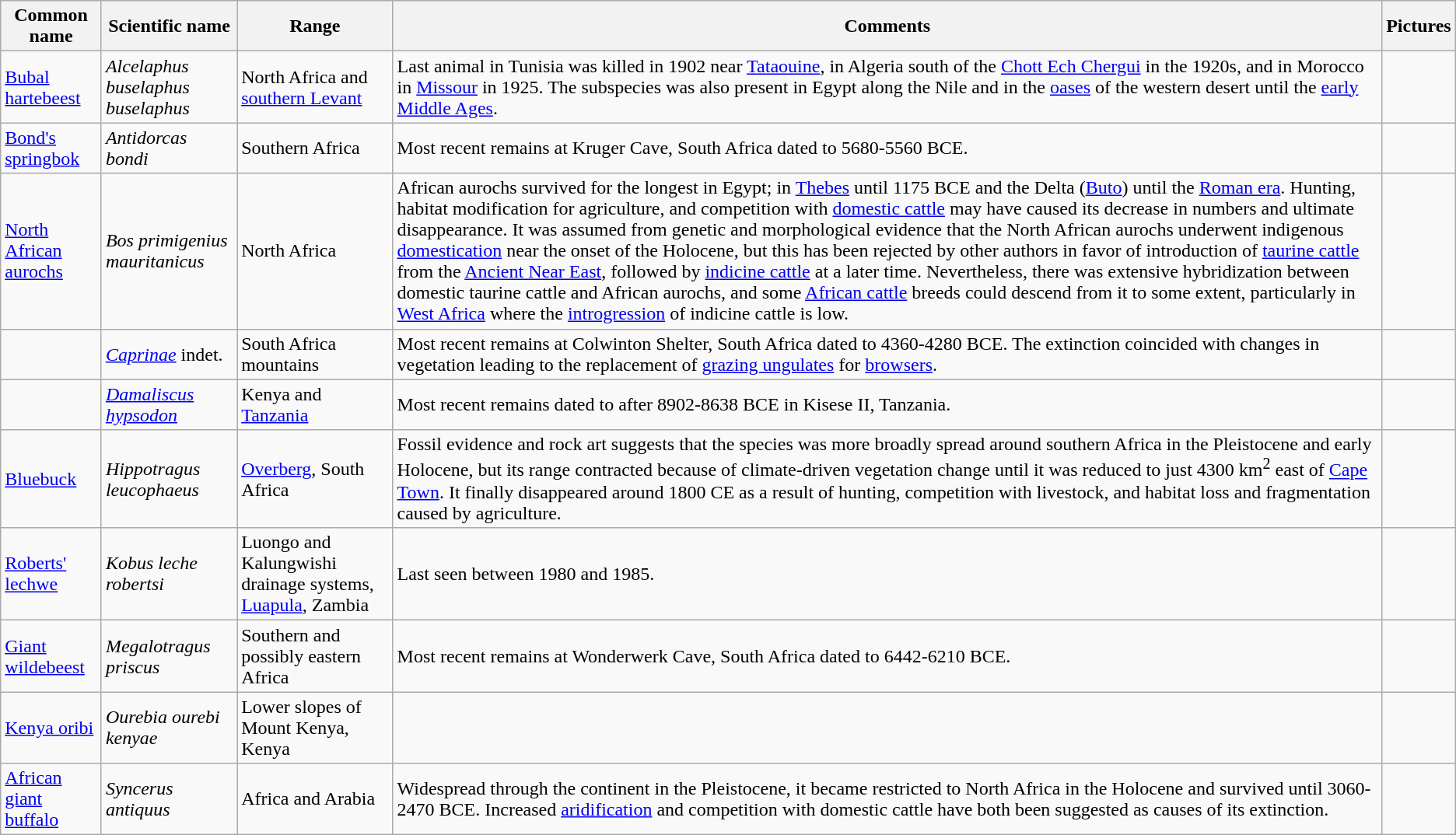<table class="wikitable">
<tr>
<th>Common name</th>
<th>Scientific name</th>
<th>Range</th>
<th class="unsortable">Comments</th>
<th class="unsortable">Pictures</th>
</tr>
<tr>
<td><a href='#'>Bubal hartebeest</a></td>
<td><em>Alcelaphus buselaphus buselaphus</em></td>
<td>North Africa and <a href='#'>southern Levant</a></td>
<td>Last animal in Tunisia was killed in 1902 near <a href='#'>Tataouine</a>, in Algeria south of the <a href='#'>Chott Ech Chergui</a> in the 1920s, and in Morocco in <a href='#'>Missour</a> in 1925. The subspecies was also present in Egypt along the Nile and in the <a href='#'>oases</a> of the western desert until the <a href='#'>early Middle Ages</a>.</td>
<td></td>
</tr>
<tr>
<td><a href='#'>Bond's springbok</a></td>
<td><em>Antidorcas bondi</em></td>
<td>Southern Africa</td>
<td>Most recent remains at Kruger Cave, South Africa dated to 5680-5560 BCE.</td>
<td></td>
</tr>
<tr>
<td><a href='#'>North African aurochs</a></td>
<td><em>Bos primigenius mauritanicus</em></td>
<td>North Africa</td>
<td>African aurochs survived for the longest in Egypt; in <a href='#'>Thebes</a> until 1175 BCE and the Delta (<a href='#'>Buto</a>) until the <a href='#'>Roman era</a>. Hunting, habitat modification for agriculture, and competition with <a href='#'>domestic cattle</a> may have caused its decrease in numbers and ultimate disappearance. It was assumed from genetic and morphological evidence that the North African aurochs underwent indigenous <a href='#'>domestication</a> near the onset of the Holocene, but this has been rejected by other authors in favor of introduction of <a href='#'>taurine cattle</a> from the <a href='#'>Ancient Near East</a>, followed by <a href='#'>indicine cattle</a> at a later time. Nevertheless, there was extensive hybridization between domestic taurine cattle and African aurochs, and some <a href='#'>African cattle</a> breeds could descend from it to some extent, particularly in <a href='#'>West Africa</a> where the <a href='#'>introgression</a> of indicine cattle is low.</td>
<td></td>
</tr>
<tr>
<td></td>
<td><em><a href='#'>Caprinae</a></em> indet.<br></td>
<td>South Africa mountains</td>
<td>Most recent remains at Colwinton Shelter, South Africa dated to 4360-4280 BCE. The extinction coincided with changes in vegetation leading to the replacement of <a href='#'>grazing ungulates</a> for <a href='#'>browsers</a>.</td>
<td></td>
</tr>
<tr>
<td></td>
<td><em><a href='#'>Damaliscus hypsodon</a></em></td>
<td>Kenya and <a href='#'>Tanzania</a></td>
<td>Most recent remains dated to after 8902-8638 BCE in Kisese II, Tanzania.</td>
<td></td>
</tr>
<tr>
<td><a href='#'>Bluebuck</a></td>
<td><em>Hippotragus leucophaeus</em></td>
<td><a href='#'>Overberg</a>, South Africa</td>
<td>Fossil evidence and rock art suggests that the species was more broadly spread around southern Africa in the Pleistocene and early Holocene, but its range contracted because of climate-driven vegetation change until it was reduced to just 4300 km<sup>2</sup> east of <a href='#'>Cape Town</a>. It finally disappeared around 1800 CE as a result of hunting, competition with livestock, and habitat loss and fragmentation caused by agriculture.</td>
<td></td>
</tr>
<tr>
<td><a href='#'>Roberts' lechwe</a></td>
<td><em>Kobus leche robertsi</em></td>
<td>Luongo and Kalungwishi drainage systems, <a href='#'>Luapula</a>, Zambia</td>
<td>Last seen between 1980 and 1985.</td>
<td></td>
</tr>
<tr>
<td><a href='#'>Giant wildebeest</a></td>
<td><em>Megalotragus priscus</em></td>
<td>Southern and possibly eastern Africa</td>
<td>Most recent remains at Wonderwerk Cave, South Africa dated to 6442-6210 BCE.</td>
<td></td>
</tr>
<tr>
<td><a href='#'>Kenya oribi</a></td>
<td><em>Ourebia ourebi kenyae</em></td>
<td>Lower slopes of Mount Kenya, Kenya</td>
<td></td>
<td></td>
</tr>
<tr>
<td><a href='#'>African giant buffalo</a></td>
<td><em>Syncerus antiquus</em></td>
<td>Africa and Arabia</td>
<td>Widespread through the continent in the Pleistocene, it became restricted to North Africa in the Holocene and survived until 3060-2470 BCE. Increased <a href='#'>aridification</a> and competition with domestic cattle have both been suggested as causes of its extinction.</td>
<td></td>
</tr>
</table>
